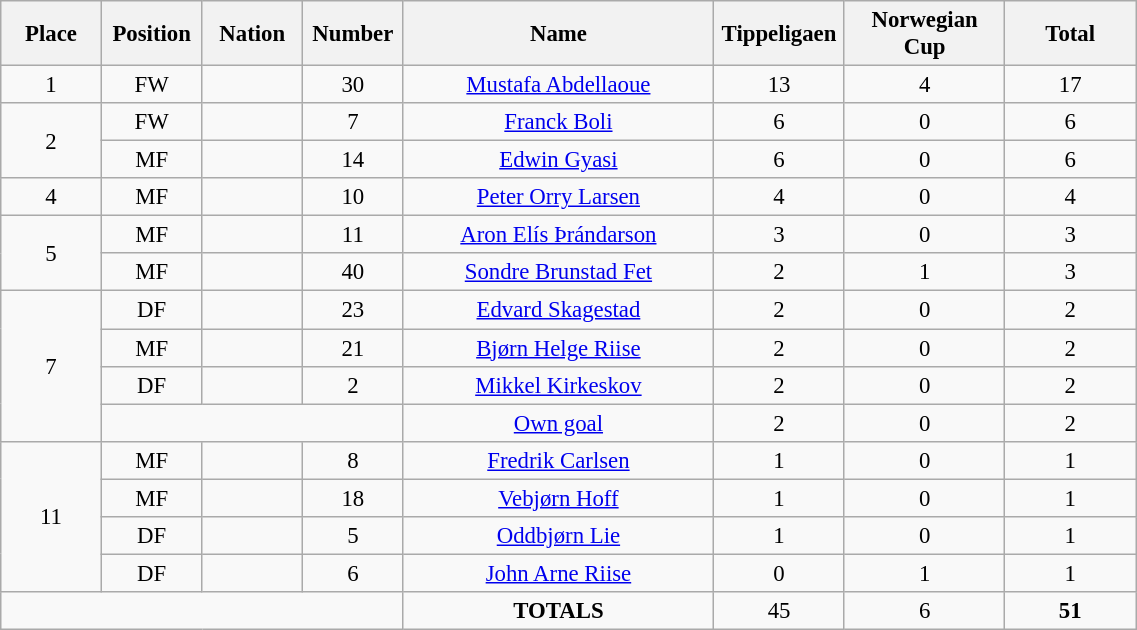<table class="wikitable" style="font-size: 95%; text-align: center;">
<tr>
<th width=60>Place</th>
<th width=60>Position</th>
<th width=60>Nation</th>
<th width=60>Number</th>
<th width=200>Name</th>
<th width=80>Tippeligaen</th>
<th width=100>Norwegian Cup</th>
<th width=80><strong>Total</strong></th>
</tr>
<tr>
<td>1</td>
<td>FW</td>
<td></td>
<td>30</td>
<td><a href='#'>Mustafa Abdellaoue</a></td>
<td>13</td>
<td>4</td>
<td>17</td>
</tr>
<tr>
<td rowspan="2">2</td>
<td>FW</td>
<td></td>
<td>7</td>
<td><a href='#'>Franck Boli</a></td>
<td>6</td>
<td>0</td>
<td>6</td>
</tr>
<tr>
<td>MF</td>
<td></td>
<td>14</td>
<td><a href='#'>Edwin Gyasi</a></td>
<td>6</td>
<td>0</td>
<td>6</td>
</tr>
<tr>
<td>4</td>
<td>MF</td>
<td></td>
<td>10</td>
<td><a href='#'>Peter Orry Larsen</a></td>
<td>4</td>
<td>0</td>
<td>4</td>
</tr>
<tr>
<td rowspan="2">5</td>
<td>MF</td>
<td></td>
<td>11</td>
<td><a href='#'>Aron Elís Þrándarson</a></td>
<td>3</td>
<td>0</td>
<td>3</td>
</tr>
<tr>
<td>MF</td>
<td></td>
<td>40</td>
<td><a href='#'>Sondre Brunstad Fet</a></td>
<td>2</td>
<td>1</td>
<td>3</td>
</tr>
<tr>
<td rowspan="4">7</td>
<td>DF</td>
<td></td>
<td>23</td>
<td><a href='#'>Edvard Skagestad</a></td>
<td>2</td>
<td>0</td>
<td>2</td>
</tr>
<tr>
<td>MF</td>
<td></td>
<td>21</td>
<td><a href='#'>Bjørn Helge Riise</a></td>
<td>2</td>
<td>0</td>
<td>2</td>
</tr>
<tr>
<td>DF</td>
<td></td>
<td>2</td>
<td><a href='#'>Mikkel Kirkeskov</a></td>
<td>2</td>
<td>0</td>
<td>2</td>
</tr>
<tr>
<td colspan="3"></td>
<td><a href='#'>Own goal</a></td>
<td>2</td>
<td>0</td>
<td>2</td>
</tr>
<tr>
<td rowspan="4">11</td>
<td>MF</td>
<td></td>
<td>8</td>
<td><a href='#'>Fredrik Carlsen</a></td>
<td>1</td>
<td>0</td>
<td>1</td>
</tr>
<tr>
<td>MF</td>
<td></td>
<td>18</td>
<td><a href='#'>Vebjørn Hoff</a></td>
<td>1</td>
<td>0</td>
<td>1</td>
</tr>
<tr>
<td>DF</td>
<td></td>
<td>5</td>
<td><a href='#'>Oddbjørn Lie</a></td>
<td>1</td>
<td>0</td>
<td>1</td>
</tr>
<tr>
<td>DF</td>
<td></td>
<td>6</td>
<td><a href='#'>John Arne Riise</a></td>
<td>0</td>
<td>1</td>
<td>1</td>
</tr>
<tr>
<td colspan="4"></td>
<td><strong>TOTALS</strong></td>
<td>45</td>
<td>6</td>
<td><strong>51</strong></td>
</tr>
</table>
